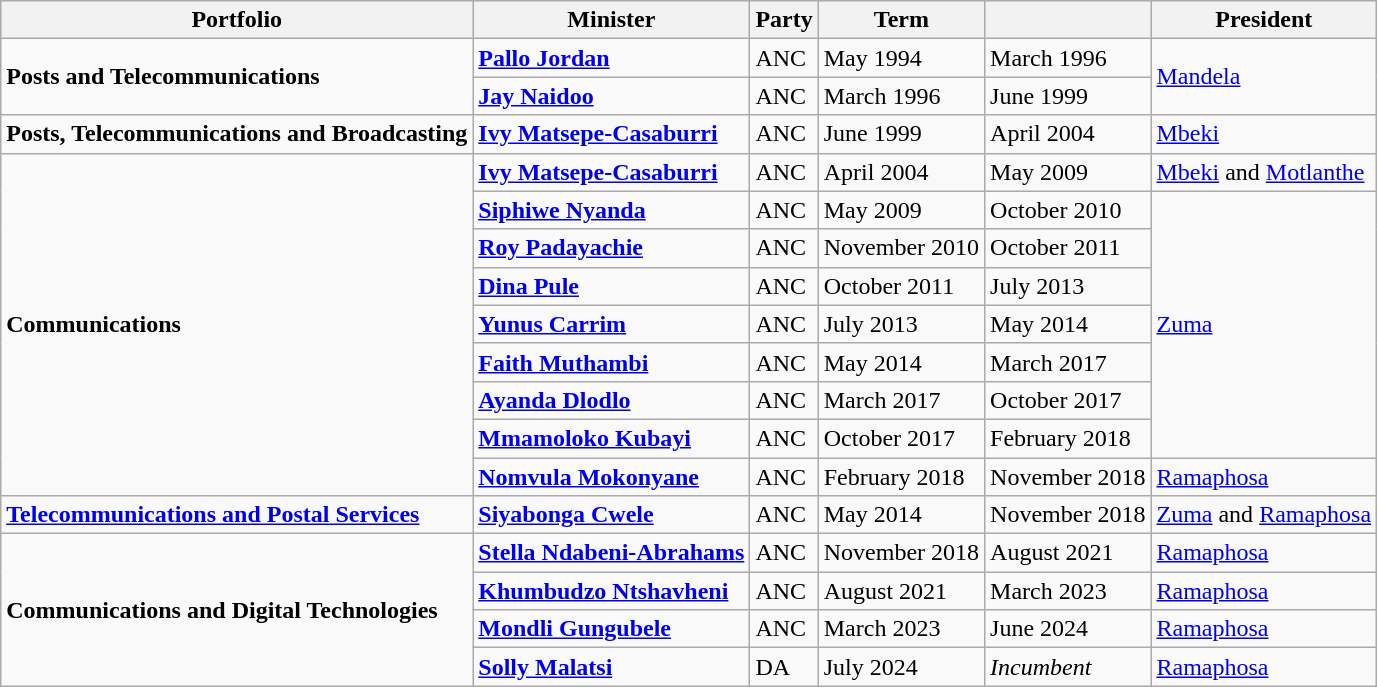<table class="wikitable">
<tr>
<th>Portfolio</th>
<th>Minister</th>
<th>Party</th>
<th>Term</th>
<th></th>
<th>President</th>
</tr>
<tr>
<td rowspan="2"><strong>Posts and Telecommunications</strong></td>
<td><strong><a href='#'>Pallo Jordan</a></strong></td>
<td>ANC</td>
<td>May 1994</td>
<td>March 1996</td>
<td rowspan="2"><a href='#'>Mandela</a></td>
</tr>
<tr>
<td><strong><a href='#'>Jay Naidoo</a></strong></td>
<td>ANC</td>
<td>March 1996</td>
<td>June 1999</td>
</tr>
<tr>
<td><strong>Posts, Telecommunications and Broadcasting</strong></td>
<td><strong><a href='#'>Ivy Matsepe-Casaburri</a></strong></td>
<td>ANC</td>
<td>June 1999</td>
<td>April 2004</td>
<td><a href='#'>Mbeki</a></td>
</tr>
<tr>
<td rowspan="9"><strong>Communications</strong></td>
<td><strong><a href='#'>Ivy Matsepe-Casaburri</a></strong></td>
<td>ANC</td>
<td>April 2004</td>
<td>May 2009</td>
<td><a href='#'>Mbeki</a> and <a href='#'>Motlanthe</a></td>
</tr>
<tr>
<td><strong><a href='#'>Siphiwe Nyanda</a></strong></td>
<td>ANC</td>
<td>May 2009</td>
<td>October 2010</td>
<td rowspan="7"><a href='#'>Zuma</a></td>
</tr>
<tr>
<td><strong><a href='#'>Roy Padayachie</a></strong></td>
<td>ANC</td>
<td>November 2010</td>
<td>October 2011</td>
</tr>
<tr>
<td><strong><a href='#'>Dina Pule</a></strong></td>
<td>ANC</td>
<td>October 2011</td>
<td>July 2013</td>
</tr>
<tr>
<td><strong><a href='#'>Yunus Carrim</a></strong></td>
<td>ANC</td>
<td>July 2013</td>
<td>May 2014</td>
</tr>
<tr>
<td><strong><a href='#'>Faith Muthambi</a></strong></td>
<td>ANC</td>
<td>May 2014</td>
<td>March 2017</td>
</tr>
<tr>
<td><strong><a href='#'>Ayanda Dlodlo</a></strong></td>
<td>ANC</td>
<td>March 2017</td>
<td>October 2017</td>
</tr>
<tr>
<td><a href='#'><strong>Mmamoloko Kubayi</strong></a></td>
<td>ANC</td>
<td>October 2017</td>
<td>February 2018</td>
</tr>
<tr>
<td><strong><a href='#'>Nomvula Mokonyane</a></strong></td>
<td>ANC</td>
<td>February 2018</td>
<td>November 2018</td>
<td><a href='#'>Ramaphosa</a></td>
</tr>
<tr>
<td><strong><a href='#'>Telecommunications and Postal Services</a></strong></td>
<td><strong><a href='#'>Siyabonga Cwele</a></strong></td>
<td>ANC</td>
<td>May 2014</td>
<td>November 2018</td>
<td><a href='#'>Zuma</a> and <a href='#'>Ramaphosa</a></td>
</tr>
<tr>
<td rowspan="4"><strong>Communications and Digital Technologies</strong></td>
<td><strong><a href='#'>Stella Ndabeni-Abrahams</a></strong></td>
<td>ANC</td>
<td>November 2018</td>
<td>August 2021</td>
<td><a href='#'>Ramaphosa</a></td>
</tr>
<tr>
<td><strong><a href='#'>Khumbudzo Ntshavheni</a></strong></td>
<td>ANC</td>
<td>August 2021</td>
<td>March 2023</td>
<td><a href='#'>Ramaphosa</a></td>
</tr>
<tr>
<td><strong><a href='#'>Mondli Gungubele</a></strong></td>
<td>ANC</td>
<td>March 2023</td>
<td>June 2024</td>
<td><a href='#'>Ramaphosa</a></td>
</tr>
<tr>
<td><strong><a href='#'>Solly Malatsi</a></strong></td>
<td>DA</td>
<td>July 2024</td>
<td><em>Incumbent</em></td>
<td><a href='#'>Ramaphosa</a></td>
</tr>
</table>
